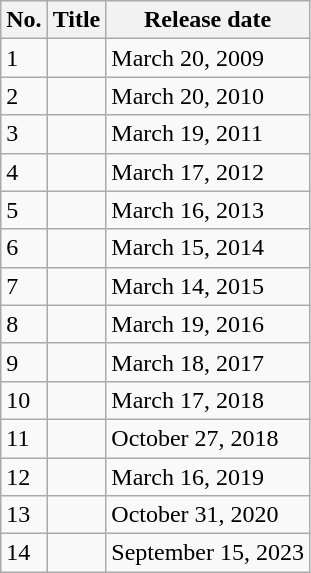<table class="wikitable">
<tr>
<th>No.</th>
<th>Title</th>
<th>Release date</th>
</tr>
<tr>
<td>1</td>
<td></td>
<td>March 20, 2009</td>
</tr>
<tr>
<td>2</td>
<td></td>
<td>March 20, 2010</td>
</tr>
<tr>
<td>3</td>
<td></td>
<td>March 19, 2011</td>
</tr>
<tr>
<td>4</td>
<td></td>
<td>March 17, 2012</td>
</tr>
<tr>
<td>5</td>
<td></td>
<td>March 16, 2013</td>
</tr>
<tr>
<td>6</td>
<td></td>
<td>March 15, 2014</td>
</tr>
<tr>
<td>7</td>
<td></td>
<td>March 14, 2015</td>
</tr>
<tr>
<td>8</td>
<td></td>
<td>March 19, 2016</td>
</tr>
<tr>
<td>9</td>
<td></td>
<td>March 18, 2017</td>
</tr>
<tr>
<td>10</td>
<td></td>
<td>March 17, 2018</td>
</tr>
<tr>
<td>11</td>
<td></td>
<td>October 27, 2018</td>
</tr>
<tr>
<td>12</td>
<td></td>
<td>March 16, 2019</td>
</tr>
<tr>
<td>13</td>
<td></td>
<td>October 31, 2020</td>
</tr>
<tr>
<td>14</td>
<td></td>
<td>September 15, 2023</td>
</tr>
</table>
